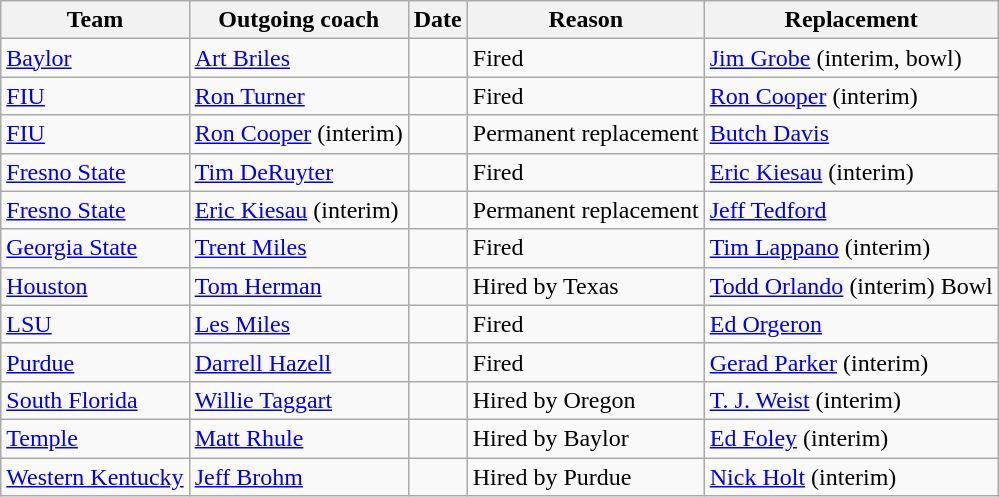<table class="wikitable sortable">
<tr>
<th>Team</th>
<th>Outgoing coach</th>
<th>Date</th>
<th>Reason</th>
<th>Replacement</th>
</tr>
<tr>
<td><a href='#'>Baylor</a></td>
<td><a href='#'>Art Briles</a></td>
<td></td>
<td>Fired</td>
<td><a href='#'>Jim Grobe</a> (interim, bowl)</td>
</tr>
<tr>
<td><a href='#'>FIU</a></td>
<td><a href='#'>Ron Turner</a></td>
<td></td>
<td>Fired</td>
<td><a href='#'>Ron Cooper</a> (interim)</td>
</tr>
<tr>
<td><a href='#'>FIU</a></td>
<td><a href='#'>Ron Cooper</a> (interim)</td>
<td></td>
<td>Permanent replacement</td>
<td><a href='#'>Butch Davis</a></td>
</tr>
<tr>
<td><a href='#'>Fresno State</a></td>
<td><a href='#'>Tim DeRuyter</a></td>
<td></td>
<td>Fired</td>
<td><a href='#'>Eric Kiesau</a> (interim)</td>
</tr>
<tr>
<td><a href='#'>Fresno State</a></td>
<td><a href='#'>Eric Kiesau</a> (interim)</td>
<td></td>
<td>Permanent replacement</td>
<td><a href='#'>Jeff Tedford</a></td>
</tr>
<tr>
<td><a href='#'>Georgia State</a></td>
<td><a href='#'>Trent Miles</a></td>
<td></td>
<td>Fired</td>
<td><a href='#'>Tim Lappano</a> (interim)</td>
</tr>
<tr>
<td><a href='#'>Houston</a></td>
<td><a href='#'>Tom Herman</a></td>
<td></td>
<td>Hired by Texas</td>
<td><a href='#'>Todd Orlando</a> (interim) Bowl</td>
</tr>
<tr>
<td><a href='#'>LSU</a></td>
<td><a href='#'>Les Miles</a></td>
<td></td>
<td>Fired</td>
<td><a href='#'>Ed Orgeron</a></td>
</tr>
<tr>
<td><a href='#'>Purdue</a></td>
<td><a href='#'>Darrell Hazell</a></td>
<td></td>
<td>Fired</td>
<td><a href='#'>Gerad Parker</a> (interim)</td>
</tr>
<tr>
<td><a href='#'>South Florida</a></td>
<td><a href='#'>Willie Taggart</a></td>
<td></td>
<td>Hired by Oregon</td>
<td><a href='#'>T. J. Weist</a> (interim)</td>
</tr>
<tr>
<td><a href='#'>Temple</a></td>
<td><a href='#'>Matt Rhule</a></td>
<td></td>
<td>Hired by Baylor</td>
<td><a href='#'>Ed Foley</a> (interim)</td>
</tr>
<tr>
<td><a href='#'>Western Kentucky</a></td>
<td><a href='#'>Jeff Brohm</a></td>
<td></td>
<td>Hired by Purdue</td>
<td><a href='#'>Nick Holt</a> (interim)</td>
</tr>
</table>
